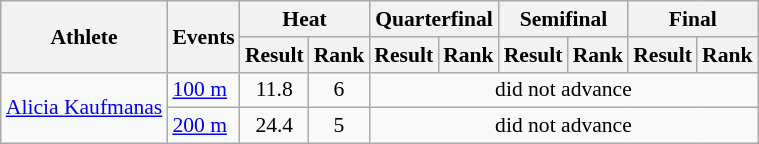<table class=wikitable style="font-size:90%">
<tr>
<th rowspan="2">Athlete</th>
<th rowspan="2">Events</th>
<th colspan="2">Heat</th>
<th colspan="2">Quarterfinal</th>
<th colspan="2">Semifinal</th>
<th colspan="2">Final</th>
</tr>
<tr>
<th>Result</th>
<th>Rank</th>
<th>Result</th>
<th>Rank</th>
<th>Result</th>
<th>Rank</th>
<th>Result</th>
<th>Rank</th>
</tr>
<tr align=center>
<td align=left rowspan=2><a href='#'>Alicia Kaufmanas</a></td>
<td align=left><a href='#'>100 m</a></td>
<td>11.8</td>
<td>6</td>
<td align=center colspan=6>did not advance</td>
</tr>
<tr align=center>
<td align=left><a href='#'>200 m</a></td>
<td>24.4</td>
<td>5</td>
<td align=center colspan=6>did not advance</td>
</tr>
</table>
